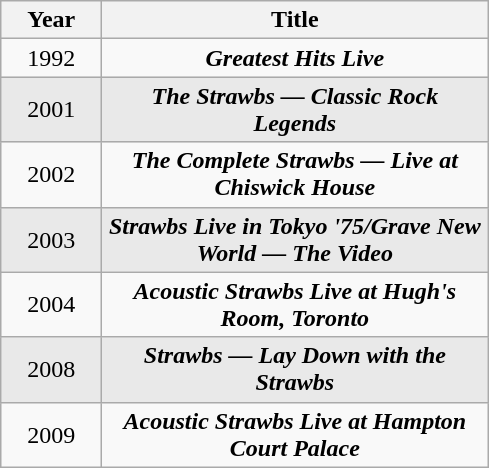<table class="wikitable">
<tr>
<th width="60">Year</th>
<th style="width:250px;">Title</th>
</tr>
<tr style="text-align:center;">
<td>1992</td>
<td><strong><em>Greatest Hits Live</em></strong></td>
</tr>
<tr style="background:#e9e9e9;">
<td style="text-align:center;">2001</td>
<td style="text-align:center;"><strong><em>The Strawbs — Classic Rock Legends</em></strong></td>
</tr>
<tr>
<td style="text-align:center;">2002</td>
<td style="text-align:center;"><strong><em>The Complete Strawbs — Live at Chiswick House</em></strong></td>
</tr>
<tr style="background:#e9e9e9;">
<td style="text-align:center;">2003</td>
<td style="text-align:center;"><strong><em>Strawbs Live in Tokyo '75/Grave New World — The Video</em></strong></td>
</tr>
<tr>
<td style="text-align:center;">2004</td>
<td style="text-align:center;"><strong><em>Acoustic Strawbs Live at Hugh's Room, Toronto</em></strong></td>
</tr>
<tr style="background:#e9e9e9; text-align:center;">
<td>2008</td>
<td><strong><em>Strawbs — Lay Down with the Strawbs</em></strong></td>
</tr>
<tr style="text-align:center;">
<td>2009</td>
<td><strong><em>Acoustic Strawbs Live at Hampton Court Palace</em></strong></td>
</tr>
</table>
